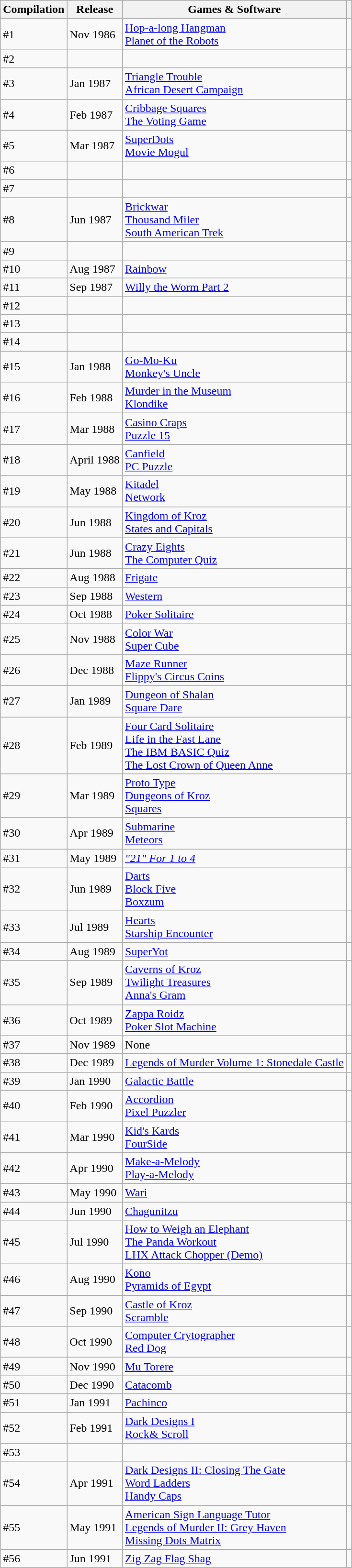<table class="wikitable">
<tr>
<th>Compilation</th>
<th>Release</th>
<th>Games & Software</th>
<th></th>
</tr>
<tr>
<td>#1</td>
<td>Nov 1986</td>
<td><a href='#'>Hop-a-long Hangman</a><br><a href='#'>Planet of the Robots</a></td>
<td></td>
</tr>
<tr>
<td>#2</td>
<td></td>
<td></td>
<td></td>
</tr>
<tr>
<td>#3</td>
<td>Jan 1987</td>
<td><a href='#'>Triangle Trouble</a><br><a href='#'>African Desert Campaign</a></td>
<td></td>
</tr>
<tr>
<td>#4</td>
<td>Feb 1987</td>
<td><a href='#'>Cribbage Squares</a><br><a href='#'>The Voting Game</a></td>
<td></td>
</tr>
<tr>
<td>#5</td>
<td>Mar 1987</td>
<td><a href='#'>SuperDots</a><br><a href='#'>Movie Mogul</a></td>
<td></td>
</tr>
<tr>
<td>#6</td>
<td></td>
<td></td>
<td></td>
</tr>
<tr>
<td>#7</td>
<td></td>
<td></td>
<td></td>
</tr>
<tr>
<td>#8</td>
<td>Jun 1987</td>
<td><a href='#'>Brickwar</a><br><a href='#'>Thousand Miler</a><br><a href='#'>South American Trek</a></td>
<td></td>
</tr>
<tr>
<td>#9</td>
<td></td>
<td></td>
<td></td>
</tr>
<tr>
<td>#10</td>
<td>Aug 1987</td>
<td><a href='#'>Rainbow</a></td>
<td></td>
</tr>
<tr>
<td>#11</td>
<td>Sep 1987</td>
<td><a href='#'>Willy the Worm Part 2</a></td>
<td></td>
</tr>
<tr>
<td>#12</td>
<td></td>
<td></td>
<td></td>
</tr>
<tr>
<td>#13</td>
<td></td>
<td></td>
<td></td>
</tr>
<tr>
<td>#14</td>
<td></td>
<td></td>
<td></td>
</tr>
<tr>
<td>#15</td>
<td>Jan 1988</td>
<td><a href='#'>Go-Mo-Ku</a><br><a href='#'>Monkey's Uncle</a></td>
<td></td>
</tr>
<tr>
<td>#16</td>
<td>Feb 1988</td>
<td><a href='#'>Murder in the Museum</a><br><a href='#'>Klondike</a></td>
<td></td>
</tr>
<tr>
<td>#17</td>
<td>Mar 1988</td>
<td><a href='#'>Casino Craps</a><br><a href='#'>Puzzle 15</a></td>
<td></td>
</tr>
<tr>
<td>#18</td>
<td>April 1988</td>
<td><a href='#'>Canfield</a><br><a href='#'>PC Puzzle</a></td>
<td></td>
</tr>
<tr>
<td>#19</td>
<td>May 1988</td>
<td><a href='#'>Kitadel</a><br><a href='#'>Network</a></td>
<td></td>
</tr>
<tr>
<td>#20</td>
<td>Jun 1988</td>
<td><a href='#'>Kingdom of Kroz</a><br><a href='#'>States and Capitals</a></td>
<td></td>
</tr>
<tr>
<td>#21</td>
<td>Jun 1988</td>
<td><a href='#'>Crazy Eights</a><br><a href='#'>The Computer Quiz</a></td>
<td></td>
</tr>
<tr>
<td>#22</td>
<td>Aug 1988</td>
<td><a href='#'>Frigate</a></td>
<td></td>
</tr>
<tr>
<td>#23</td>
<td>Sep 1988</td>
<td><a href='#'>Western</a></td>
<td></td>
</tr>
<tr>
<td>#24</td>
<td>Oct 1988</td>
<td><a href='#'>Poker Solitaire</a></td>
<td></td>
</tr>
<tr>
<td>#25</td>
<td>Nov 1988</td>
<td><a href='#'>Color War</a><br><a href='#'>Super Cube</a></td>
<td></td>
</tr>
<tr>
<td>#26</td>
<td>Dec 1988</td>
<td><a href='#'>Maze Runner</a><br><a href='#'>Flippy's Circus Coins</a></td>
<td></td>
</tr>
<tr>
<td>#27</td>
<td>Jan 1989</td>
<td><a href='#'>Dungeon of Shalan</a><br><a href='#'>Square Dare</a></td>
<td></td>
</tr>
<tr>
<td>#28</td>
<td>Feb 1989</td>
<td><a href='#'>Four Card Solitaire</a><br><a href='#'>Life in the Fast Lane</a><br><a href='#'>The IBM BASIC Quiz</a><br><a href='#'>The Lost Crown of Queen Anne</a></td>
<td></td>
</tr>
<tr>
<td>#29</td>
<td>Mar 1989</td>
<td><a href='#'>Proto Type</a><br><a href='#'>Dungeons of Kroz</a><br><a href='#'>Squares</a></td>
<td></td>
</tr>
<tr>
<td>#30</td>
<td>Apr 1989</td>
<td><a href='#'>Submarine</a><br><a href='#'>Meteors</a></td>
<td></td>
</tr>
<tr>
<td>#31</td>
<td>May 1989</td>
<td><em><a href='#'>"21" For 1 to 4</a></em></td>
<td></td>
</tr>
<tr>
<td>#32</td>
<td>Jun 1989</td>
<td><a href='#'>Darts</a><br><a href='#'>Block Five</a><br><a href='#'>Boxzum</a></td>
<td></td>
</tr>
<tr>
<td>#33</td>
<td>Jul 1989</td>
<td><a href='#'>Hearts</a><br><a href='#'>Starship Encounter</a></td>
<td></td>
</tr>
<tr>
<td>#34</td>
<td>Aug 1989</td>
<td><a href='#'>SuperYot</a></td>
<td></td>
</tr>
<tr>
<td>#35</td>
<td>Sep 1989</td>
<td><a href='#'>Caverns of Kroz</a><br><a href='#'>Twilight Treasures</a><br><a href='#'>Anna's Gram</a></td>
<td></td>
</tr>
<tr>
<td>#36</td>
<td>Oct 1989</td>
<td><a href='#'>Zappa Roidz</a><br><a href='#'>Poker Slot Machine</a></td>
<td></td>
</tr>
<tr>
<td>#37</td>
<td>Nov 1989</td>
<td>None</td>
<td></td>
</tr>
<tr>
<td>#38</td>
<td>Dec 1989</td>
<td><a href='#'>Legends of Murder Volume 1: Stonedale Castle</a></td>
<td></td>
</tr>
<tr>
<td>#39</td>
<td>Jan 1990</td>
<td><a href='#'>Galactic Battle</a></td>
<td></td>
</tr>
<tr>
<td>#40</td>
<td>Feb 1990</td>
<td><a href='#'>Accordion</a><br><a href='#'>Pixel Puzzler</a></td>
<td></td>
</tr>
<tr>
<td>#41</td>
<td>Mar 1990</td>
<td><a href='#'>Kid's Kards</a><br><a href='#'>FourSide</a></td>
<td></td>
</tr>
<tr>
<td>#42</td>
<td>Apr 1990</td>
<td><a href='#'>Make-a-Melody</a><br><a href='#'>Play-a-Melody</a></td>
<td></td>
</tr>
<tr>
<td>#43</td>
<td>May 1990</td>
<td><a href='#'>Wari</a></td>
<td></td>
</tr>
<tr>
<td>#44</td>
<td>Jun 1990</td>
<td><a href='#'>Chagunitzu</a></td>
<td></td>
</tr>
<tr>
<td>#45</td>
<td>Jul 1990</td>
<td><a href='#'>How to Weigh an Elephant</a><br><a href='#'>The Panda Workout</a><br><a href='#'>LHX Attack Chopper (Demo)</a></td>
<td></td>
</tr>
<tr>
<td>#46</td>
<td>Aug 1990</td>
<td><a href='#'>Kono</a><br><a href='#'>Pyramids of Egypt</a></td>
<td></td>
</tr>
<tr>
<td>#47</td>
<td>Sep 1990</td>
<td><a href='#'>Castle of Kroz</a><br><a href='#'>Scramble</a></td>
<td></td>
</tr>
<tr>
<td>#48</td>
<td>Oct 1990</td>
<td><a href='#'>Computer Crytographer</a><br><a href='#'>Red Dog</a></td>
<td></td>
</tr>
<tr>
<td>#49</td>
<td>Nov 1990</td>
<td><a href='#'>Mu Torere</a></td>
<td></td>
</tr>
<tr>
<td>#50</td>
<td>Dec 1990</td>
<td><a href='#'>Catacomb</a></td>
<td></td>
</tr>
<tr>
<td>#51</td>
<td>Jan 1991</td>
<td><a href='#'>Pachinco</a></td>
<td></td>
</tr>
<tr>
<td>#52</td>
<td>Feb 1991</td>
<td><a href='#'>Dark Designs I</a><br><a href='#'>Rock& Scroll</a></td>
<td></td>
</tr>
<tr>
<td>#53</td>
<td></td>
<td></td>
<td></td>
</tr>
<tr>
<td>#54</td>
<td>Apr 1991</td>
<td><a href='#'>Dark Designs II: Closing The Gate</a><br><a href='#'>Word Ladders</a><br><a href='#'>Handy Caps</a></td>
<td></td>
</tr>
<tr>
<td>#55</td>
<td>May 1991</td>
<td><a href='#'>American Sign Language Tutor</a><br><a href='#'>Legends of Murder II: Grey Haven</a><br><a href='#'>Missing Dots Matrix</a></td>
<td></td>
</tr>
<tr>
<td>#56</td>
<td>Jun 1991</td>
<td><a href='#'>Zig Zag Flag Shag</a></td>
<td></td>
</tr>
</table>
